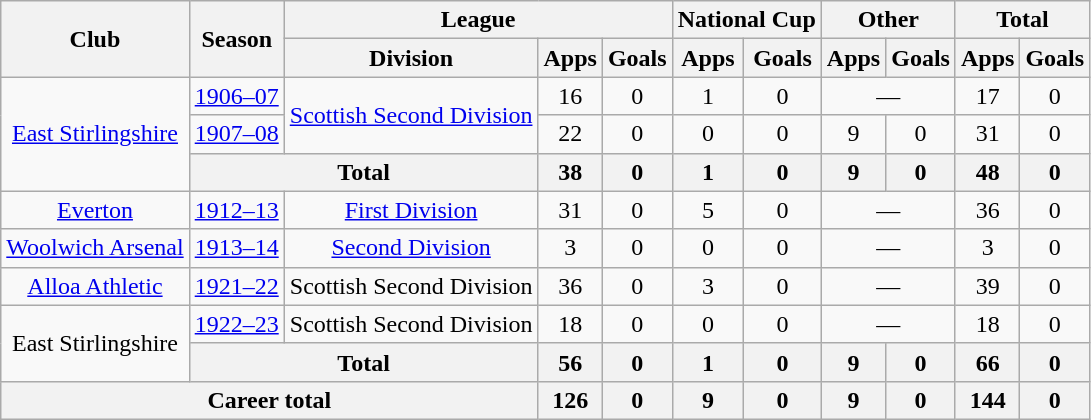<table class="wikitable" style="text-align: center">
<tr>
<th rowspan="2">Club</th>
<th rowspan="2">Season</th>
<th colspan="3">League</th>
<th colspan="2">National Cup</th>
<th colspan="2">Other</th>
<th colspan="2">Total</th>
</tr>
<tr>
<th>Division</th>
<th>Apps</th>
<th>Goals</th>
<th>Apps</th>
<th>Goals</th>
<th>Apps</th>
<th>Goals</th>
<th>Apps</th>
<th>Goals</th>
</tr>
<tr>
<td rowspan="3"><a href='#'>East Stirlingshire</a></td>
<td><a href='#'>1906–07</a></td>
<td rowspan="2"><a href='#'>Scottish Second Division</a></td>
<td>16</td>
<td>0</td>
<td>1</td>
<td>0</td>
<td colspan="2">―</td>
<td>17</td>
<td>0</td>
</tr>
<tr>
<td><a href='#'>1907–08</a></td>
<td>22</td>
<td>0</td>
<td>0</td>
<td>0</td>
<td>9</td>
<td>0</td>
<td>31</td>
<td>0</td>
</tr>
<tr>
<th colspan="2">Total</th>
<th>38</th>
<th>0</th>
<th>1</th>
<th>0</th>
<th>9</th>
<th>0</th>
<th>48</th>
<th>0</th>
</tr>
<tr>
<td><a href='#'>Everton</a></td>
<td><a href='#'>1912–13</a></td>
<td><a href='#'>First Division</a></td>
<td>31</td>
<td>0</td>
<td>5</td>
<td>0</td>
<td colspan="2">―</td>
<td>36</td>
<td>0</td>
</tr>
<tr>
<td><a href='#'>Woolwich Arsenal</a></td>
<td><a href='#'>1913–14</a></td>
<td><a href='#'>Second Division</a></td>
<td>3</td>
<td>0</td>
<td>0</td>
<td>0</td>
<td colspan="2">―</td>
<td>3</td>
<td>0</td>
</tr>
<tr>
<td><a href='#'>Alloa Athletic</a></td>
<td><a href='#'>1921–22</a></td>
<td>Scottish Second Division</td>
<td>36</td>
<td>0</td>
<td>3</td>
<td>0</td>
<td colspan="2">―</td>
<td>39</td>
<td>0</td>
</tr>
<tr>
<td rowspan="2">East Stirlingshire</td>
<td><a href='#'>1922–23</a></td>
<td>Scottish Second Division</td>
<td>18</td>
<td>0</td>
<td>0</td>
<td>0</td>
<td colspan="2">―</td>
<td>18</td>
<td>0</td>
</tr>
<tr>
<th colspan="2">Total</th>
<th>56</th>
<th>0</th>
<th>1</th>
<th>0</th>
<th>9</th>
<th>0</th>
<th>66</th>
<th>0</th>
</tr>
<tr>
<th colspan="3">Career total</th>
<th>126</th>
<th>0</th>
<th>9</th>
<th>0</th>
<th>9</th>
<th>0</th>
<th>144</th>
<th>0</th>
</tr>
</table>
